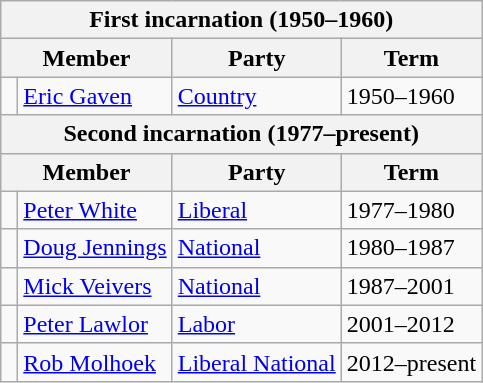<table class="wikitable">
<tr>
<th colspan="4">First incarnation (1950–1960)</th>
</tr>
<tr>
<th colspan="2">Member</th>
<th>Party</th>
<th>Term</th>
</tr>
<tr>
<td> </td>
<td><a href='#'>Eric Gaven</a></td>
<td><a href='#'>Country</a></td>
<td>1950–1960</td>
</tr>
<tr>
<th colspan="4">Second incarnation (1977–present)</th>
</tr>
<tr>
<th colspan="2">Member</th>
<th>Party</th>
<th>Term</th>
</tr>
<tr>
<td> </td>
<td><a href='#'>Peter White</a></td>
<td><a href='#'>Liberal</a></td>
<td>1977–1980</td>
</tr>
<tr>
<td> </td>
<td><a href='#'>Doug Jennings</a></td>
<td><a href='#'>National</a></td>
<td>1980–1987</td>
</tr>
<tr>
<td> </td>
<td><a href='#'>Mick Veivers</a></td>
<td><a href='#'>National</a></td>
<td>1987–2001</td>
</tr>
<tr>
<td> </td>
<td><a href='#'>Peter Lawlor</a></td>
<td><a href='#'>Labor</a></td>
<td>2001–2012</td>
</tr>
<tr>
<td> </td>
<td><a href='#'>Rob Molhoek</a></td>
<td><a href='#'>Liberal National</a></td>
<td>2012–present</td>
</tr>
</table>
